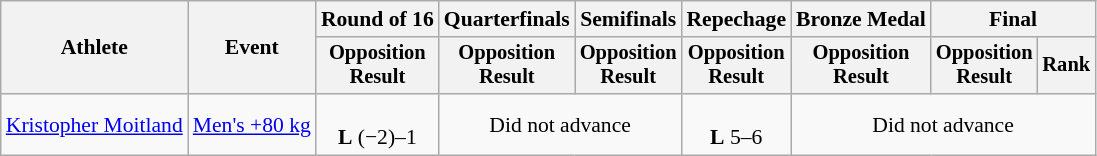<table class="wikitable" style="font-size:90%">
<tr>
<th rowspan="2">Athlete</th>
<th rowspan="2">Event</th>
<th>Round of 16</th>
<th>Quarterfinals</th>
<th>Semifinals</th>
<th>Repechage</th>
<th>Bronze Medal</th>
<th colspan=2>Final</th>
</tr>
<tr style="font-size:95%">
<th>Opposition<br>Result</th>
<th>Opposition<br>Result</th>
<th>Opposition<br>Result</th>
<th>Opposition<br>Result</th>
<th>Opposition<br>Result</th>
<th>Opposition<br>Result</th>
<th>Rank</th>
</tr>
<tr align=center>
<td align=left><a href='#'>Kristopher Moitland</a></td>
<td align=left><a href='#'>Men's +80 kg</a></td>
<td><br><strong>L</strong> (−2)–1</td>
<td colspan=2>Did not advance</td>
<td><br><strong>L</strong> 5–6</td>
<td colspan=3>Did not advance</td>
</tr>
</table>
